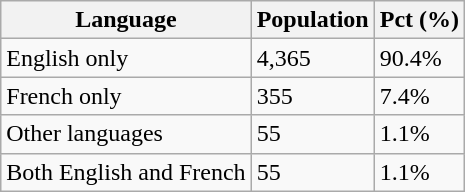<table class="wikitable">
<tr>
<th>Language</th>
<th>Population</th>
<th>Pct (%)</th>
</tr>
<tr>
<td>English only</td>
<td>4,365</td>
<td>90.4%</td>
</tr>
<tr>
<td>French only</td>
<td>355</td>
<td>7.4%</td>
</tr>
<tr>
<td>Other languages</td>
<td>55</td>
<td>1.1%</td>
</tr>
<tr>
<td>Both English and French</td>
<td>55</td>
<td>1.1%</td>
</tr>
</table>
